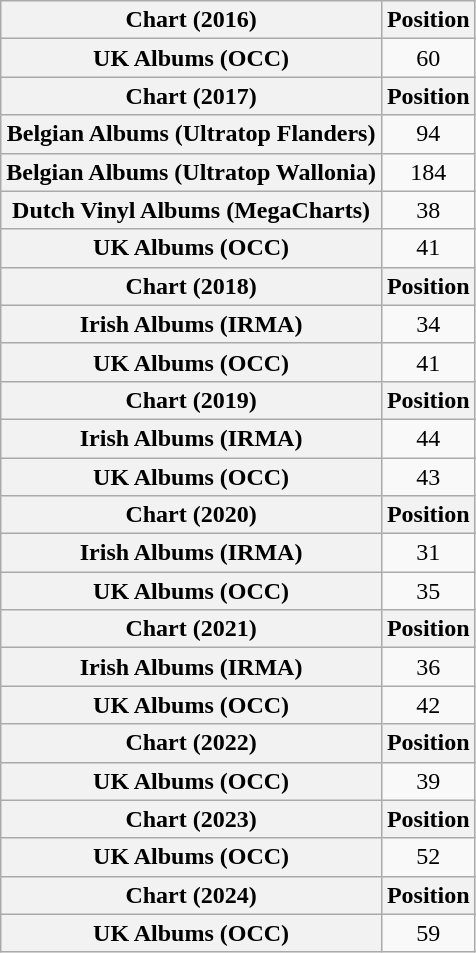<table class="wikitable plainrowheaders" style="text-align:center">
<tr>
<th scope="col">Chart (2016)</th>
<th scope="col">Position</th>
</tr>
<tr>
<th scope="row">UK Albums (OCC)</th>
<td>60</td>
</tr>
<tr>
<th scope="col">Chart (2017)</th>
<th scope="col">Position</th>
</tr>
<tr>
<th scope="row">Belgian Albums (Ultratop Flanders)</th>
<td>94</td>
</tr>
<tr>
<th scope="row">Belgian Albums (Ultratop Wallonia)</th>
<td>184</td>
</tr>
<tr>
<th scope="row">Dutch Vinyl Albums (MegaCharts)</th>
<td>38</td>
</tr>
<tr>
<th scope="row">UK Albums (OCC)</th>
<td>41</td>
</tr>
<tr>
<th scope="col">Chart (2018)</th>
<th scope="col">Position</th>
</tr>
<tr>
<th scope="row">Irish Albums (IRMA)</th>
<td>34</td>
</tr>
<tr>
<th scope="row">UK Albums (OCC)</th>
<td>41</td>
</tr>
<tr>
<th scope="col">Chart (2019)</th>
<th scope="col">Position</th>
</tr>
<tr>
<th scope="row">Irish Albums (IRMA)</th>
<td>44</td>
</tr>
<tr>
<th scope="row">UK Albums (OCC)</th>
<td>43</td>
</tr>
<tr>
<th scope="col">Chart (2020)</th>
<th scope="col">Position</th>
</tr>
<tr>
<th scope="row">Irish Albums (IRMA)</th>
<td>31</td>
</tr>
<tr>
<th scope="row">UK Albums (OCC)</th>
<td>35</td>
</tr>
<tr>
<th scope="col">Chart (2021)</th>
<th scope="col">Position</th>
</tr>
<tr>
<th scope="row">Irish Albums (IRMA)</th>
<td>36</td>
</tr>
<tr>
<th scope="row">UK Albums (OCC)</th>
<td>42</td>
</tr>
<tr>
<th scope="col">Chart (2022)</th>
<th scope="col">Position</th>
</tr>
<tr>
<th scope="row">UK Albums (OCC)</th>
<td>39</td>
</tr>
<tr>
<th scope="col">Chart (2023)</th>
<th scope="col">Position</th>
</tr>
<tr>
<th scope="row">UK Albums (OCC)</th>
<td>52</td>
</tr>
<tr>
<th scope="col">Chart (2024)</th>
<th scope="col">Position</th>
</tr>
<tr>
<th scope="row">UK Albums (OCC)</th>
<td>59</td>
</tr>
</table>
